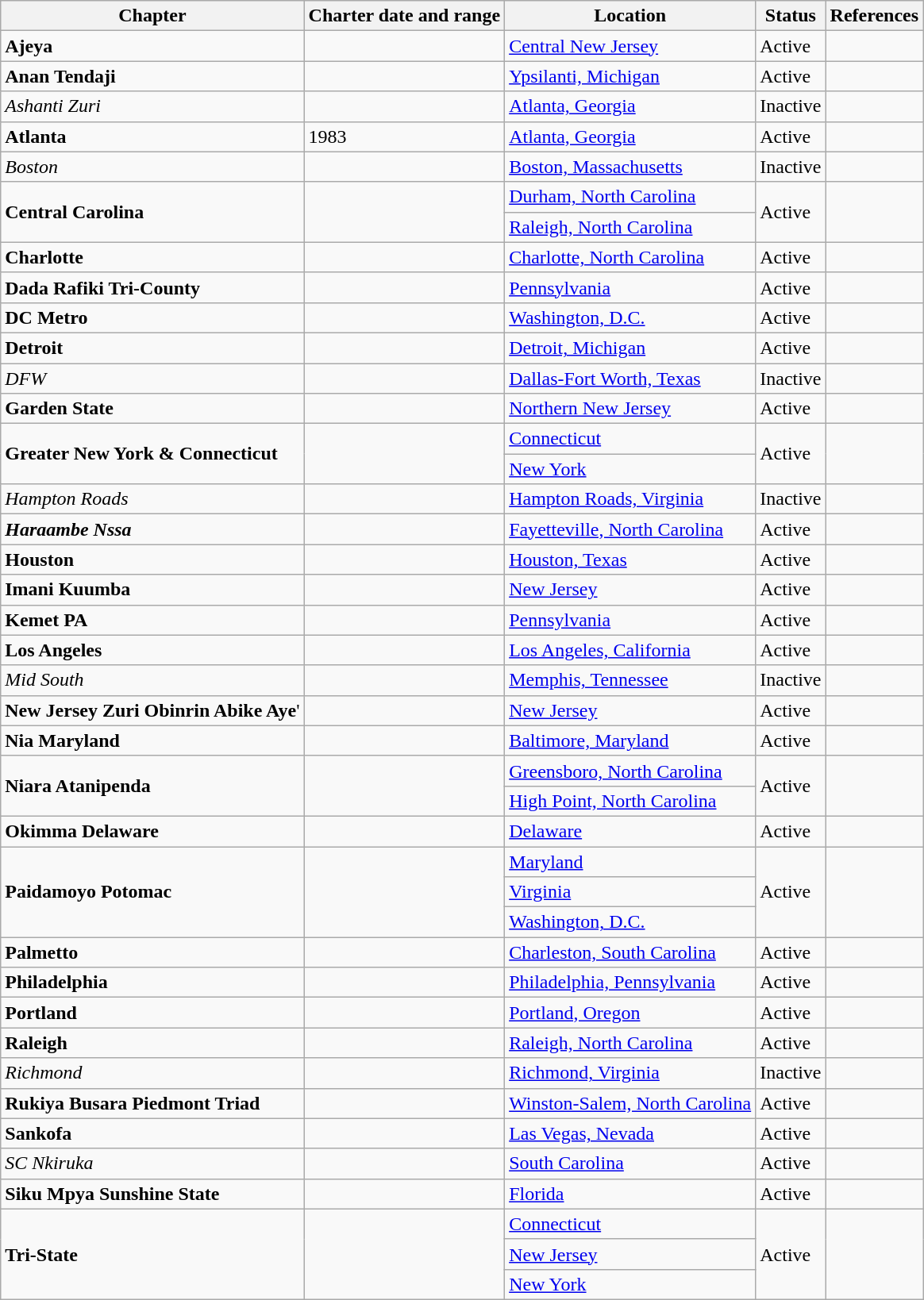<table class="wikitable sortable">
<tr>
<th>Chapter</th>
<th>Charter date and range</th>
<th>Location</th>
<th>Status</th>
<th>References</th>
</tr>
<tr>
<td><strong>Ajeya</strong></td>
<td></td>
<td><a href='#'>Central New Jersey</a></td>
<td>Active</td>
<td></td>
</tr>
<tr>
<td><strong>Anan Tendaji</strong></td>
<td></td>
<td><a href='#'>Ypsilanti, Michigan</a></td>
<td>Active</td>
<td></td>
</tr>
<tr>
<td><em>Ashanti Zuri</em></td>
<td></td>
<td><a href='#'>Atlanta, Georgia</a></td>
<td>Inactive</td>
<td></td>
</tr>
<tr>
<td><strong>Atlanta</strong></td>
<td>1983</td>
<td><a href='#'>Atlanta, Georgia</a></td>
<td>Active</td>
<td></td>
</tr>
<tr>
<td><em>Boston</em></td>
<td></td>
<td><a href='#'>Boston, Massachusetts</a></td>
<td>Inactive</td>
<td></td>
</tr>
<tr>
<td rowspan="2"><strong>Central Carolina</strong></td>
<td rowspan="2"></td>
<td><a href='#'>Durham, North Carolina</a></td>
<td rowspan="2">Active</td>
<td rowspan="2"></td>
</tr>
<tr>
<td><a href='#'>Raleigh, North Carolina</a></td>
</tr>
<tr>
<td><strong>Charlotte</strong></td>
<td></td>
<td><a href='#'>Charlotte, North Carolina</a></td>
<td>Active</td>
<td></td>
</tr>
<tr>
<td><strong>Dada Rafiki Tri-County</strong></td>
<td></td>
<td><a href='#'>Pennsylvania</a></td>
<td>Active</td>
<td></td>
</tr>
<tr>
<td><strong>DC Metro</strong></td>
<td></td>
<td><a href='#'>Washington, D.C.</a></td>
<td>Active</td>
<td></td>
</tr>
<tr>
<td><strong>Detroit</strong></td>
<td></td>
<td><a href='#'>Detroit, Michigan</a></td>
<td>Active</td>
<td></td>
</tr>
<tr>
<td><em>DFW</em></td>
<td></td>
<td><a href='#'>Dallas-Fort Worth, Texas</a></td>
<td>Inactive</td>
<td></td>
</tr>
<tr>
<td><strong>Garden State</strong></td>
<td></td>
<td><a href='#'>Northern New Jersey</a></td>
<td>Active</td>
<td></td>
</tr>
<tr>
<td rowspan="2"><strong>Greater New York & Connecticut</strong></td>
<td rowspan="2"></td>
<td><a href='#'>Connecticut</a></td>
<td rowspan="2">Active</td>
<td rowspan="2"></td>
</tr>
<tr>
<td><a href='#'>New York</a></td>
</tr>
<tr>
<td><em>Hampton Roads</em></td>
<td></td>
<td><a href='#'>Hampton Roads, Virginia</a></td>
<td>Inactive</td>
<td></td>
</tr>
<tr>
<td><strong><em>Haraambe Nssa</em></strong></td>
<td></td>
<td><a href='#'>Fayetteville, North Carolina</a></td>
<td>Active</td>
<td></td>
</tr>
<tr>
<td><strong>Houston</strong></td>
<td></td>
<td><a href='#'>Houston, Texas</a></td>
<td>Active</td>
<td></td>
</tr>
<tr>
<td><strong>Imani Kuumba</strong></td>
<td></td>
<td><a href='#'>New Jersey</a></td>
<td>Active</td>
<td></td>
</tr>
<tr>
<td><strong>Kemet PA</strong></td>
<td></td>
<td><a href='#'>Pennsylvania</a></td>
<td>Active</td>
<td></td>
</tr>
<tr>
<td><strong>Los Angeles</strong></td>
<td></td>
<td><a href='#'>Los Angeles, California</a></td>
<td>Active</td>
<td></td>
</tr>
<tr>
<td><em>Mid South</em></td>
<td></td>
<td><a href='#'>Memphis, Tennessee</a></td>
<td>Inactive</td>
<td></td>
</tr>
<tr>
<td><strong>New Jersey Zuri Obinrin Abike Aye</strong>'</td>
<td></td>
<td><a href='#'>New Jersey</a></td>
<td>Active</td>
<td></td>
</tr>
<tr>
<td><strong>Nia Maryland</strong></td>
<td></td>
<td><a href='#'>Baltimore, Maryland</a></td>
<td>Active</td>
<td></td>
</tr>
<tr>
<td rowspan="2"><strong>Niara Atanipenda</strong></td>
<td rowspan="2"></td>
<td><a href='#'>Greensboro, North Carolina</a></td>
<td rowspan="2">Active</td>
<td rowspan="2"></td>
</tr>
<tr>
<td><a href='#'>High Point, North Carolina</a></td>
</tr>
<tr>
<td><strong>Okimma Delaware</strong></td>
<td></td>
<td><a href='#'>Delaware</a></td>
<td>Active</td>
<td></td>
</tr>
<tr>
<td rowspan="3"><strong>Paidamoyo Potomac</strong></td>
<td rowspan="3"></td>
<td><a href='#'>Maryland</a></td>
<td rowspan="3">Active</td>
<td rowspan="3"></td>
</tr>
<tr>
<td><a href='#'>Virginia</a></td>
</tr>
<tr>
<td><a href='#'>Washington, D.C.</a></td>
</tr>
<tr>
<td><strong>Palmetto</strong></td>
<td></td>
<td><a href='#'>Charleston, South Carolina</a></td>
<td>Active</td>
<td></td>
</tr>
<tr>
<td><strong>Philadelphia</strong></td>
<td></td>
<td><a href='#'>Philadelphia, Pennsylvania</a></td>
<td>Active</td>
<td></td>
</tr>
<tr>
<td><strong>Portland</strong></td>
<td></td>
<td><a href='#'>Portland, Oregon</a></td>
<td>Active</td>
<td></td>
</tr>
<tr>
<td><strong>Raleigh</strong></td>
<td></td>
<td><a href='#'>Raleigh, North Carolina</a></td>
<td>Active</td>
<td></td>
</tr>
<tr>
<td><em>Richmond</em></td>
<td></td>
<td><a href='#'>Richmond, Virginia</a></td>
<td>Inactive</td>
<td></td>
</tr>
<tr>
<td><strong>Rukiya Busara Piedmont Triad</strong></td>
<td></td>
<td><a href='#'>Winston-Salem, North Carolina</a></td>
<td>Active</td>
<td></td>
</tr>
<tr>
<td><strong>Sankofa</strong></td>
<td></td>
<td><a href='#'>Las Vegas, Nevada</a></td>
<td>Active</td>
<td></td>
</tr>
<tr>
<td><em>SC Nkiruka</em></td>
<td></td>
<td><a href='#'>South Carolina</a></td>
<td>Active</td>
<td></td>
</tr>
<tr>
<td><strong>Siku Mpya Sunshine State</strong></td>
<td></td>
<td><a href='#'>Florida</a></td>
<td>Active</td>
<td></td>
</tr>
<tr>
<td rowspan="3"><strong>Tri-State</strong></td>
<td rowspan="3"></td>
<td><a href='#'>Connecticut</a></td>
<td rowspan="3">Active</td>
<td rowspan="3"></td>
</tr>
<tr>
<td><a href='#'>New Jersey</a></td>
</tr>
<tr>
<td><a href='#'>New York</a></td>
</tr>
</table>
